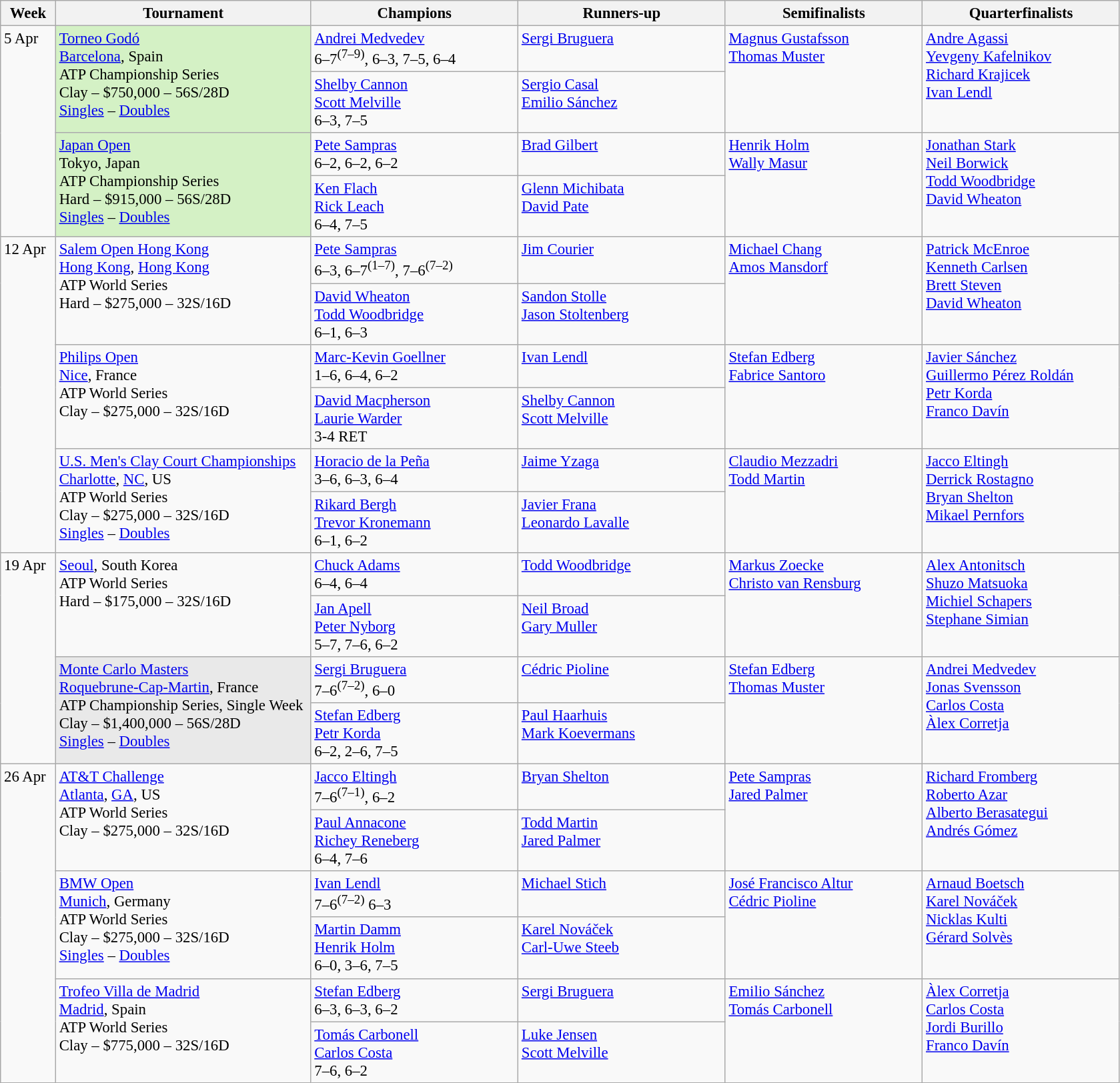<table class=wikitable style=font-size:95%>
<tr>
<th style="width:48px;">Week</th>
<th style="width:248px;">Tournament</th>
<th style="width:200px;">Champions</th>
<th style="width:200px;">Runners-up</th>
<th style="width:190px;">Semifinalists</th>
<th style="width:190px;">Quarterfinalists</th>
</tr>
<tr valign=top>
<td rowspan=4>5 Apr</td>
<td rowspan=2 bgcolor="#D4F1C5"><a href='#'>Torneo Godó</a><br><a href='#'>Barcelona</a>, Spain<br>ATP Championship Series<br>Clay – $750,000 – 56S/28D <br> <a href='#'>Singles</a> – <a href='#'>Doubles</a></td>
<td> <a href='#'>Andrei Medvedev</a><br> 6–7<sup>(7–9)</sup>, 6–3, 7–5, 6–4</td>
<td> <a href='#'>Sergi Bruguera</a></td>
<td rowspan=2> <a href='#'>Magnus Gustafsson</a><br> <a href='#'>Thomas Muster</a></td>
<td rowspan=2> <a href='#'>Andre Agassi</a><br> <a href='#'>Yevgeny Kafelnikov</a><br> <a href='#'>Richard Krajicek</a><br> <a href='#'>Ivan Lendl</a></td>
</tr>
<tr valign=top>
<td> <a href='#'>Shelby Cannon</a> <br>  <a href='#'>Scott Melville</a><br> 6–3, 7–5</td>
<td> <a href='#'>Sergio Casal</a> <br>  <a href='#'>Emilio Sánchez</a></td>
</tr>
<tr valign=top>
<td rowspan=2 bgcolor="#D4F1C5"><a href='#'>Japan Open</a> <br> Tokyo, Japan<br>ATP Championship Series<br>Hard – $915,000 – 56S/28D <br> <a href='#'>Singles</a> – <a href='#'>Doubles</a></td>
<td> <a href='#'>Pete Sampras</a><br> 6–2, 6–2, 6–2</td>
<td> <a href='#'>Brad Gilbert</a></td>
<td rowspan=2> <a href='#'>Henrik Holm</a><br> <a href='#'>Wally Masur</a></td>
<td rowspan=2> <a href='#'>Jonathan Stark</a><br> <a href='#'>Neil Borwick</a><br> <a href='#'>Todd Woodbridge</a><br> <a href='#'>David Wheaton</a></td>
</tr>
<tr valign=top>
<td> <a href='#'>Ken Flach</a> <br>  <a href='#'>Rick Leach</a><br> 6–4, 7–5</td>
<td> <a href='#'>Glenn Michibata</a> <br>  <a href='#'>David Pate</a></td>
</tr>
<tr valign=top>
<td rowspan=6>12 Apr</td>
<td rowspan=2><a href='#'>Salem Open Hong Kong</a> <br> <a href='#'>Hong Kong</a>, <a href='#'>Hong Kong</a><br>ATP World Series<br>Hard – $275,000 – 32S/16D</td>
<td> <a href='#'>Pete Sampras</a><br> 6–3, 6–7<sup>(1–7)</sup>, 7–6<sup>(7–2)</sup></td>
<td> <a href='#'>Jim Courier</a></td>
<td rowspan=2> <a href='#'>Michael Chang</a><br> <a href='#'>Amos Mansdorf</a></td>
<td rowspan=2> <a href='#'>Patrick McEnroe</a><br> <a href='#'>Kenneth Carlsen</a><br> <a href='#'>Brett Steven</a><br> <a href='#'>David Wheaton</a></td>
</tr>
<tr valign=top>
<td> <a href='#'>David Wheaton</a> <br>  <a href='#'>Todd Woodbridge</a><br> 6–1, 6–3</td>
<td> <a href='#'>Sandon Stolle</a> <br>  <a href='#'>Jason Stoltenberg</a></td>
</tr>
<tr valign=top>
<td rowspan=2><a href='#'>Philips Open</a> <br> <a href='#'>Nice</a>, France<br>ATP World Series<br>Clay – $275,000 – 32S/16D</td>
<td> <a href='#'>Marc-Kevin Goellner</a><br> 1–6, 6–4, 6–2</td>
<td> <a href='#'>Ivan Lendl</a></td>
<td rowspan=2> <a href='#'>Stefan Edberg</a><br> <a href='#'>Fabrice Santoro</a></td>
<td rowspan=2> <a href='#'>Javier Sánchez</a><br> <a href='#'>Guillermo Pérez Roldán</a><br> <a href='#'>Petr Korda</a><br> <a href='#'>Franco Davín</a></td>
</tr>
<tr valign=top>
<td> <a href='#'>David Macpherson</a> <br>  <a href='#'>Laurie Warder</a><br> 3-4 RET</td>
<td> <a href='#'>Shelby Cannon</a> <br>  <a href='#'>Scott Melville</a></td>
</tr>
<tr valign=top>
<td rowspan=2><a href='#'>U.S. Men's Clay Court Championships</a> <br> <a href='#'>Charlotte</a>, <a href='#'>NC</a>, US<br>ATP World Series<br>Clay – $275,000 – 32S/16D <br> <a href='#'>Singles</a> – <a href='#'>Doubles</a></td>
<td> <a href='#'>Horacio de la Peña</a><br> 3–6, 6–3, 6–4</td>
<td> <a href='#'>Jaime Yzaga</a></td>
<td rowspan=2> <a href='#'>Claudio Mezzadri</a><br> <a href='#'>Todd Martin</a></td>
<td rowspan=2> <a href='#'>Jacco Eltingh</a><br> <a href='#'>Derrick Rostagno</a><br> <a href='#'>Bryan Shelton</a><br> <a href='#'>Mikael Pernfors</a></td>
</tr>
<tr valign=top>
<td> <a href='#'>Rikard Bergh</a> <br>  <a href='#'>Trevor Kronemann</a><br> 6–1, 6–2</td>
<td> <a href='#'>Javier Frana</a> <br>  <a href='#'>Leonardo Lavalle</a></td>
</tr>
<tr valign=top>
<td rowspan=4>19 Apr</td>
<td rowspan=2><a href='#'>Seoul</a>, South Korea<br>ATP World Series<br>Hard – $175,000 – 32S/16D</td>
<td> <a href='#'>Chuck Adams</a><br> 6–4, 6–4</td>
<td> <a href='#'>Todd Woodbridge</a></td>
<td rowspan=2> <a href='#'>Markus Zoecke</a><br> <a href='#'>Christo van Rensburg</a></td>
<td rowspan=2> <a href='#'>Alex Antonitsch</a><br> <a href='#'>Shuzo Matsuoka</a><br> <a href='#'>Michiel Schapers</a><br> <a href='#'>Stephane Simian</a></td>
</tr>
<tr valign=top>
<td> <a href='#'>Jan Apell</a> <br>  <a href='#'>Peter Nyborg</a><br> 5–7, 7–6, 6–2</td>
<td> <a href='#'>Neil Broad</a> <br>  <a href='#'>Gary Muller</a></td>
</tr>
<tr valign=top>
<td rowspan=2 bgcolor="E9E9E9"><a href='#'>Monte Carlo Masters</a><br><a href='#'>Roquebrune-Cap-Martin</a>, France<br>ATP Championship Series, Single Week<br>Clay – $1,400,000 – 56S/28D <br> <a href='#'>Singles</a> – <a href='#'>Doubles</a></td>
<td> <a href='#'>Sergi Bruguera</a><br> 7–6<sup>(7–2)</sup>, 6–0</td>
<td> <a href='#'>Cédric Pioline</a></td>
<td rowspan=2> <a href='#'>Stefan Edberg</a><br> <a href='#'>Thomas Muster</a></td>
<td rowspan=2> <a href='#'>Andrei Medvedev</a><br> <a href='#'>Jonas Svensson</a><br> <a href='#'>Carlos Costa</a><br> <a href='#'>Àlex Corretja</a></td>
</tr>
<tr valign=top>
<td> <a href='#'>Stefan Edberg</a> <br>  <a href='#'>Petr Korda</a><br> 6–2, 2–6, 7–5</td>
<td> <a href='#'>Paul Haarhuis</a> <br>  <a href='#'>Mark Koevermans</a></td>
</tr>
<tr valign=top>
<td rowspan=6>26 Apr</td>
<td rowspan=2><a href='#'>AT&T Challenge</a> <br> <a href='#'>Atlanta</a>, <a href='#'>GA</a>, US<br>ATP World Series<br>Clay – $275,000 – 32S/16D</td>
<td> <a href='#'>Jacco Eltingh</a><br> 7–6<sup>(7–1)</sup>, 6–2</td>
<td> <a href='#'>Bryan Shelton</a></td>
<td rowspan=2> <a href='#'>Pete Sampras</a><br> <a href='#'>Jared Palmer</a></td>
<td rowspan=2> <a href='#'>Richard Fromberg</a><br> <a href='#'>Roberto Azar</a><br> <a href='#'>Alberto Berasategui</a><br> <a href='#'>Andrés Gómez</a></td>
</tr>
<tr valign=top>
<td> <a href='#'>Paul Annacone</a> <br>  <a href='#'>Richey Reneberg</a><br> 6–4, 7–6</td>
<td> <a href='#'>Todd Martin</a> <br>  <a href='#'>Jared Palmer</a></td>
</tr>
<tr valign=top>
<td rowspan=2><a href='#'>BMW Open</a> <br> <a href='#'>Munich</a>, Germany<br>ATP World Series<br>Clay – $275,000 – 32S/16D <br> <a href='#'>Singles</a> – <a href='#'>Doubles</a></td>
<td> <a href='#'>Ivan Lendl</a><br> 7–6<sup>(7–2)</sup> 6–3</td>
<td> <a href='#'>Michael Stich</a></td>
<td rowspan=2> <a href='#'>José Francisco Altur</a><br> <a href='#'>Cédric Pioline</a></td>
<td rowspan=2> <a href='#'>Arnaud Boetsch</a><br> <a href='#'>Karel Nováček</a><br> <a href='#'>Nicklas Kulti</a><br> <a href='#'>Gérard Solvès</a></td>
</tr>
<tr valign=top>
<td> <a href='#'>Martin Damm</a> <br>  <a href='#'>Henrik Holm</a><br> 6–0, 3–6, 7–5</td>
<td> <a href='#'>Karel Nováček</a> <br>  <a href='#'>Carl-Uwe Steeb</a></td>
</tr>
<tr valign=top>
<td rowspan=2><a href='#'>Trofeo Villa de Madrid</a> <br> <a href='#'>Madrid</a>, Spain<br>ATP World Series<br>Clay – $775,000 – 32S/16D</td>
<td> <a href='#'>Stefan Edberg</a><br> 6–3, 6–3, 6–2</td>
<td> <a href='#'>Sergi Bruguera</a></td>
<td rowspan=2> <a href='#'>Emilio Sánchez</a><br> <a href='#'>Tomás Carbonell</a></td>
<td rowspan=2> <a href='#'>Àlex Corretja</a><br> <a href='#'>Carlos Costa</a><br> <a href='#'>Jordi Burillo</a><br> <a href='#'>Franco Davín</a></td>
</tr>
<tr valign=top>
<td> <a href='#'>Tomás Carbonell</a> <br>  <a href='#'>Carlos Costa</a><br> 7–6, 6–2</td>
<td> <a href='#'>Luke Jensen</a> <br>  <a href='#'>Scott Melville</a></td>
</tr>
</table>
